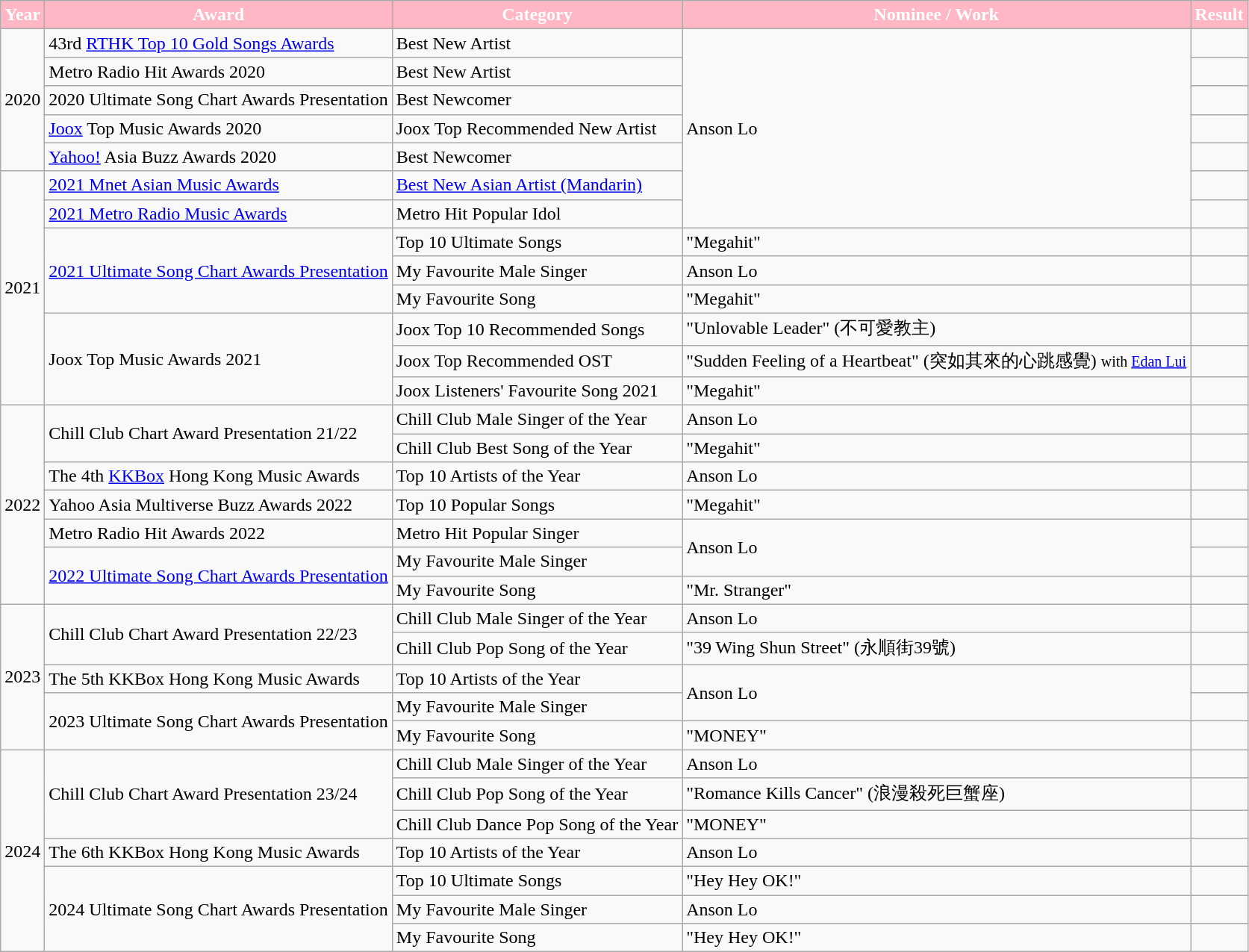<table class="wikitable">
<tr style="background:#FFB7C5; color: white; font-weight:bold; text-align:center;">
<td>Year</td>
<td>Award</td>
<td>Category</td>
<td>Nominee / Work</td>
<td>Result</td>
</tr>
<tr>
<td rowspan="5">2020</td>
<td>43rd <a href='#'>RTHK Top 10 Gold Songs Awards</a></td>
<td>Best New Artist</td>
<td rowspan="7">Anson Lo</td>
<td></td>
</tr>
<tr>
<td>Metro Radio Hit Awards 2020</td>
<td>Best New Artist</td>
<td></td>
</tr>
<tr>
<td>2020 Ultimate Song Chart Awards Presentation</td>
<td>Best Newcomer</td>
<td></td>
</tr>
<tr>
<td><a href='#'>Joox</a> Top Music Awards 2020</td>
<td>Joox Top Recommended New Artist</td>
<td></td>
</tr>
<tr>
<td><a href='#'>Yahoo!</a> Asia Buzz Awards 2020</td>
<td>Best Newcomer</td>
<td></td>
</tr>
<tr>
<td rowspan="8">2021</td>
<td><a href='#'>2021 Mnet Asian Music Awards</a></td>
<td><a href='#'>Best New Asian Artist (Mandarin)</a></td>
<td></td>
</tr>
<tr>
<td><a href='#'>2021 Metro Radio Music Awards</a></td>
<td>Metro Hit Popular Idol</td>
<td></td>
</tr>
<tr>
<td rowspan="3"><a href='#'>2021 Ultimate Song Chart Awards Presentation</a></td>
<td>Top 10 Ultimate Songs</td>
<td>"Megahit"</td>
<td></td>
</tr>
<tr>
<td>My Favourite Male Singer</td>
<td>Anson Lo</td>
<td></td>
</tr>
<tr>
<td>My Favourite Song</td>
<td>"Megahit"</td>
<td></td>
</tr>
<tr>
<td rowspan="3">Joox Top Music Awards 2021</td>
<td>Joox Top 10 Recommended Songs</td>
<td>"Unlovable Leader" (不可愛教主)</td>
<td></td>
</tr>
<tr>
<td>Joox Top Recommended OST</td>
<td>"Sudden Feeling of a Heartbeat" (突如其來的心跳感覺) <small>with <a href='#'>Edan Lui</a></small></td>
<td></td>
</tr>
<tr>
<td>Joox Listeners' Favourite Song 2021</td>
<td>"Megahit"</td>
<td></td>
</tr>
<tr>
<td rowspan="7">2022</td>
<td rowspan="2">Chill Club Chart Award Presentation 21/22</td>
<td>Chill Club Male Singer of the Year</td>
<td>Anson Lo</td>
<td></td>
</tr>
<tr>
<td>Chill Club Best Song of the Year</td>
<td>"Megahit"</td>
<td></td>
</tr>
<tr>
<td>The 4th <a href='#'>KKBox</a> Hong Kong Music Awards</td>
<td>Top 10 Artists of the Year</td>
<td>Anson Lo</td>
<td></td>
</tr>
<tr>
<td>Yahoo Asia Multiverse Buzz Awards 2022</td>
<td>Top 10 Popular Songs</td>
<td>"Megahit"</td>
<td></td>
</tr>
<tr>
<td>Metro Radio Hit Awards 2022</td>
<td>Metro Hit Popular Singer</td>
<td rowspan="2">Anson Lo</td>
<td></td>
</tr>
<tr>
<td rowspan="2"><a href='#'>2022 Ultimate Song Chart Awards Presentation</a></td>
<td>My Favourite Male Singer</td>
<td></td>
</tr>
<tr>
<td>My Favourite Song</td>
<td>"Mr. Stranger"</td>
<td></td>
</tr>
<tr>
<td rowspan="5">2023</td>
<td rowspan="2">Chill Club Chart Award Presentation 22/23</td>
<td>Chill Club Male Singer of the Year</td>
<td>Anson Lo</td>
<td></td>
</tr>
<tr>
<td>Chill Club Pop Song of the Year</td>
<td>"39 Wing Shun Street" (永順街39號)</td>
<td></td>
</tr>
<tr>
<td>The 5th KKBox Hong Kong Music Awards</td>
<td>Top 10 Artists of the Year</td>
<td rowspan="2">Anson Lo</td>
<td></td>
</tr>
<tr>
<td rowspan="2">2023 Ultimate Song Chart Awards Presentation</td>
<td>My Favourite Male Singer</td>
<td></td>
</tr>
<tr>
<td>My Favourite Song</td>
<td>"MONEY"</td>
<td></td>
</tr>
<tr>
<td rowspan="7">2024</td>
<td rowspan="3">Chill Club Chart Award Presentation 23/24</td>
<td>Chill Club Male Singer of the Year</td>
<td>Anson Lo</td>
<td></td>
</tr>
<tr>
<td>Chill Club Pop Song of the Year</td>
<td>"Romance Kills Cancer" (浪漫殺死巨蟹座)</td>
<td></td>
</tr>
<tr>
<td>Chill Club Dance Pop Song of the Year</td>
<td>"MONEY"</td>
<td></td>
</tr>
<tr>
<td>The 6th KKBox Hong Kong Music Awards</td>
<td>Top 10 Artists of the Year</td>
<td>Anson Lo</td>
<td></td>
</tr>
<tr>
<td rowspan="3">2024 Ultimate Song Chart Awards Presentation</td>
<td>Top 10 Ultimate Songs</td>
<td>"Hey Hey OK!"</td>
<td></td>
</tr>
<tr>
<td>My Favourite Male Singer</td>
<td>Anson Lo</td>
<td></td>
</tr>
<tr>
<td>My Favourite Song</td>
<td>"Hey Hey OK!"</td>
<td></td>
</tr>
</table>
